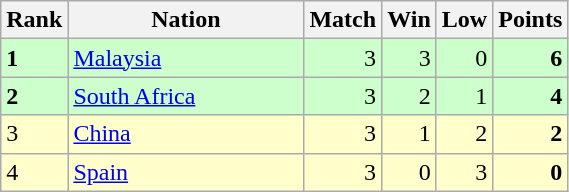<table class="wikitable">
<tr>
<th width=20>Rank</th>
<th width=150>Nation</th>
<th width=20>Match</th>
<th width=20>Win</th>
<th width=20>Low</th>
<th width=20>Points</th>
</tr>
<tr align="right" style="background:#ccffcc;">
<td align="left"><strong>1</strong></td>
<td align="left"> <a href='#'>Malaysia</a></td>
<td>3</td>
<td>3</td>
<td>0</td>
<td><strong>6</strong></td>
</tr>
<tr align="right" style="background:#ccffcc;">
<td align="left"><strong>2</strong></td>
<td align="left"> <a href='#'>South Africa</a></td>
<td>3</td>
<td>2</td>
<td>1</td>
<td><strong>4</strong></td>
</tr>
<tr align="right" style="background:#ffffcc;">
<td align="left">3</td>
<td align="left"> <a href='#'>China</a></td>
<td>3</td>
<td>1</td>
<td>2</td>
<td><strong>2</strong></td>
</tr>
<tr align="right" style="background:#ffffcc;">
<td align="left">4</td>
<td align="left"> <a href='#'>Spain</a></td>
<td>3</td>
<td>0</td>
<td>3</td>
<td><strong>0</strong></td>
</tr>
</table>
